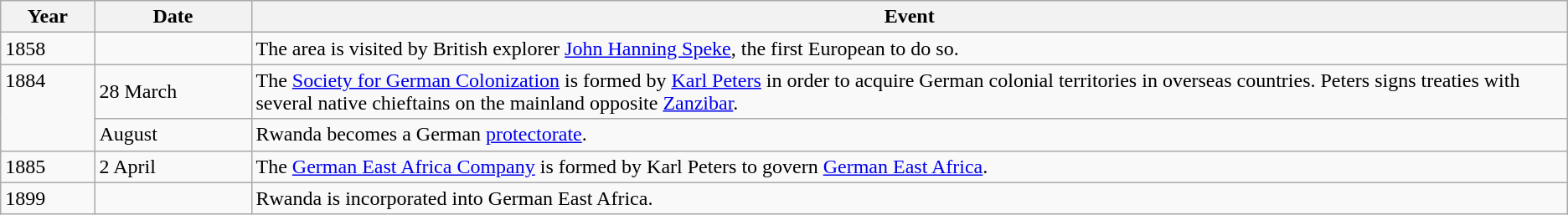<table class="wikitable">
<tr>
<th style="width:6%;">Year</th>
<th style="width:10%;">Date</th>
<th>Event</th>
</tr>
<tr>
<td>1858</td>
<td></td>
<td>The area is visited by British explorer <a href='#'>John Hanning Speke</a>, the first European to do so.</td>
</tr>
<tr>
<td rowspan="2" valign="top">1884</td>
<td>28 March</td>
<td>The <a href='#'>Society for German Colonization</a> is formed by <a href='#'>Karl Peters</a> in order to acquire German colonial territories in overseas countries. Peters signs treaties with several native chieftains on the mainland opposite <a href='#'>Zanzibar</a>.</td>
</tr>
<tr>
<td>August</td>
<td>Rwanda becomes a German <a href='#'>protectorate</a>.</td>
</tr>
<tr>
<td>1885</td>
<td>2 April</td>
<td>The <a href='#'>German East Africa Company</a> is formed by Karl Peters to govern <a href='#'>German East Africa</a>.</td>
</tr>
<tr>
<td>1899</td>
<td></td>
<td>Rwanda is incorporated into German East Africa.</td>
</tr>
</table>
